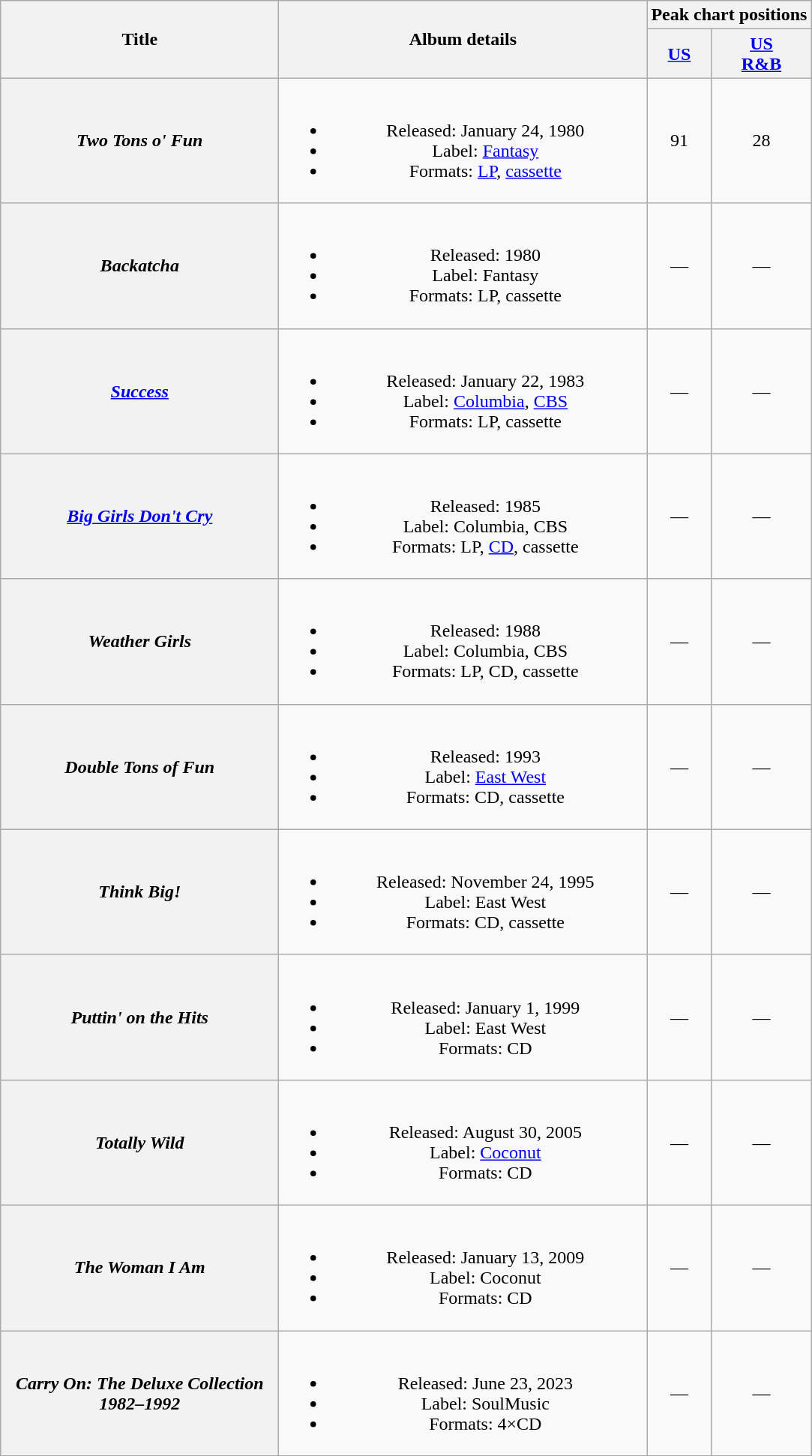<table class="wikitable plainrowheaders" style="text-align:center;" border="1">
<tr>
<th scope="col" rowspan="2" style="width:15em;">Title</th>
<th scope="col" rowspan="2" style="width:20em;">Album details</th>
<th scope="col" colspan="3">Peak chart positions</th>
</tr>
<tr>
<th scope="col"><a href='#'>US</a><br></th>
<th scope="col"><a href='#'>US<br>R&B</a><br></th>
</tr>
<tr>
<th scope="row"><em>Two Tons o' Fun</em></th>
<td><br><ul><li>Released: January 24, 1980</li><li>Label: <a href='#'>Fantasy</a></li><li>Formats: <a href='#'>LP</a>, <a href='#'>cassette</a></li></ul></td>
<td>91</td>
<td>28</td>
</tr>
<tr>
<th scope="row"><em>Backatcha</em></th>
<td><br><ul><li>Released: 1980</li><li>Label: Fantasy</li><li>Formats: LP, cassette</li></ul></td>
<td>—</td>
<td>—</td>
</tr>
<tr>
<th scope="row"><em><a href='#'>Success</a></em></th>
<td><br><ul><li>Released: January 22, 1983</li><li>Label: <a href='#'>Columbia</a>, <a href='#'>CBS</a></li><li>Formats: LP, cassette</li></ul></td>
<td>—</td>
<td>—</td>
</tr>
<tr>
<th scope="row"><em><a href='#'>Big Girls Don't Cry</a></em></th>
<td><br><ul><li>Released: 1985</li><li>Label: Columbia, CBS</li><li>Formats: LP, <a href='#'>CD</a>, cassette</li></ul></td>
<td>—</td>
<td>—</td>
</tr>
<tr>
<th scope="row"><em>Weather Girls</em></th>
<td><br><ul><li>Released: 1988</li><li>Label: Columbia, CBS</li><li>Formats: LP, CD, cassette</li></ul></td>
<td>—</td>
<td>—</td>
</tr>
<tr>
<th scope="row"><em>Double Tons of Fun</em></th>
<td><br><ul><li>Released: 1993</li><li>Label: <a href='#'>East West</a></li><li>Formats: CD, cassette</li></ul></td>
<td>—</td>
<td>—</td>
</tr>
<tr>
<th scope="row"><em>Think Big!</em></th>
<td><br><ul><li>Released: November 24, 1995</li><li>Label: East West</li><li>Formats: CD, cassette</li></ul></td>
<td>—</td>
<td>—</td>
</tr>
<tr>
<th scope="row"><em>Puttin' on the Hits</em></th>
<td><br><ul><li>Released: January 1, 1999</li><li>Label: East West</li><li>Formats: CD</li></ul></td>
<td>—</td>
<td>—</td>
</tr>
<tr>
<th scope="row"><em>Totally Wild</em></th>
<td><br><ul><li>Released: August 30, 2005</li><li>Label: <a href='#'>Coconut</a></li><li>Formats: CD</li></ul></td>
<td>—</td>
<td>—</td>
</tr>
<tr>
<th scope="row"><em>The Woman I Am</em></th>
<td><br><ul><li>Released: January 13, 2009</li><li>Label: Coconut</li><li>Formats: CD</li></ul></td>
<td>—</td>
<td>—</td>
</tr>
<tr>
<th scope="row"><em>Carry On: The Deluxe Collection 1982–1992</em></th>
<td><br><ul><li>Released: June 23, 2023</li><li>Label: SoulMusic</li><li>Formats: 4×CD</li></ul></td>
<td>—</td>
<td>—</td>
</tr>
</table>
